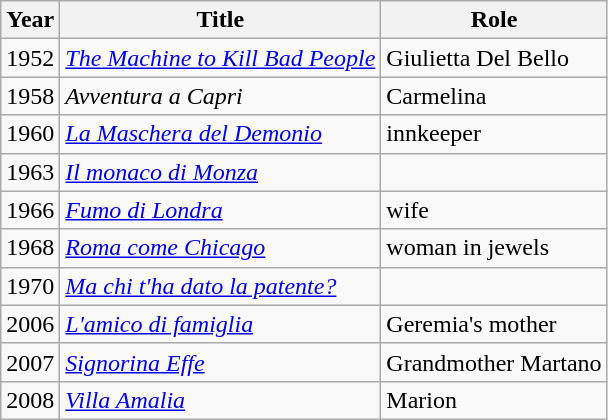<table class="wikitable sortable">
<tr>
<th>Year</th>
<th>Title</th>
<th>Role</th>
</tr>
<tr>
<td>1952</td>
<td><em><a href='#'>The Machine to Kill Bad People</a></em></td>
<td>Giulietta Del Bello</td>
</tr>
<tr>
<td>1958</td>
<td><em>Avventura a Capri</em></td>
<td>Carmelina</td>
</tr>
<tr>
<td>1960</td>
<td><em><a href='#'>La Maschera del Demonio</a></em></td>
<td>innkeeper</td>
</tr>
<tr>
<td>1963</td>
<td><em><a href='#'>Il monaco di Monza</a></em></td>
<td></td>
</tr>
<tr>
<td>1966</td>
<td><em><a href='#'>Fumo di Londra</a></em></td>
<td>wife</td>
</tr>
<tr>
<td>1968</td>
<td><em><a href='#'>Roma come Chicago</a></em></td>
<td>woman in jewels</td>
</tr>
<tr>
<td>1970</td>
<td><em><a href='#'>Ma chi t'ha dato la patente?</a></em></td>
<td></td>
</tr>
<tr>
<td>2006</td>
<td><em><a href='#'>L'amico di famiglia</a></em></td>
<td>Geremia's mother</td>
</tr>
<tr>
<td>2007</td>
<td><em><a href='#'>Signorina Effe</a></em></td>
<td>Grandmother Martano</td>
</tr>
<tr>
<td>2008</td>
<td><em><a href='#'>Villa Amalia</a></em></td>
<td>Marion</td>
</tr>
</table>
